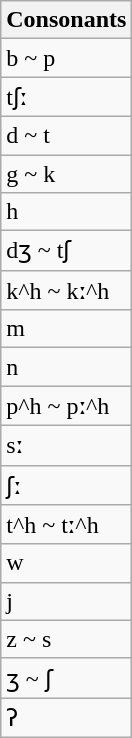<table class="wikitable">
<tr>
<th>Consonants</th>
</tr>
<tr>
<td>b ~ p</td>
</tr>
<tr>
<td>tʃː</td>
</tr>
<tr>
<td>d ~ t</td>
</tr>
<tr>
<td>g ~ k</td>
</tr>
<tr>
<td>h</td>
</tr>
<tr>
<td>dʒ ~ tʃ</td>
</tr>
<tr>
<td>k^h ~ kː^h</td>
</tr>
<tr>
<td>m</td>
</tr>
<tr>
<td>n</td>
</tr>
<tr>
<td>p^h ~ pː^h</td>
</tr>
<tr>
<td>sː</td>
</tr>
<tr>
<td>ʃː</td>
</tr>
<tr>
<td>t^h ~ tː^h</td>
</tr>
<tr>
<td>w</td>
</tr>
<tr>
<td>j</td>
</tr>
<tr>
<td>z ~ s</td>
</tr>
<tr>
<td>ʒ ~ ʃ</td>
</tr>
<tr>
<td>ʔ</td>
</tr>
</table>
